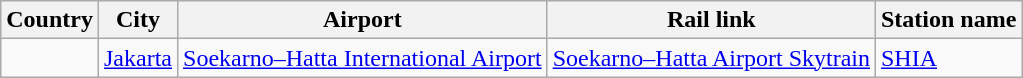<table class="wikitable">
<tr>
<th>Country</th>
<th>City</th>
<th>Airport</th>
<th>Rail link</th>
<th>Station name</th>
</tr>
<tr>
<td></td>
<td><a href='#'>Jakarta</a></td>
<td><a href='#'>Soekarno–Hatta International Airport</a></td>
<td><a href='#'>Soekarno–Hatta Airport Skytrain</a></td>
<td><a href='#'>SHIA</a></td>
</tr>
</table>
